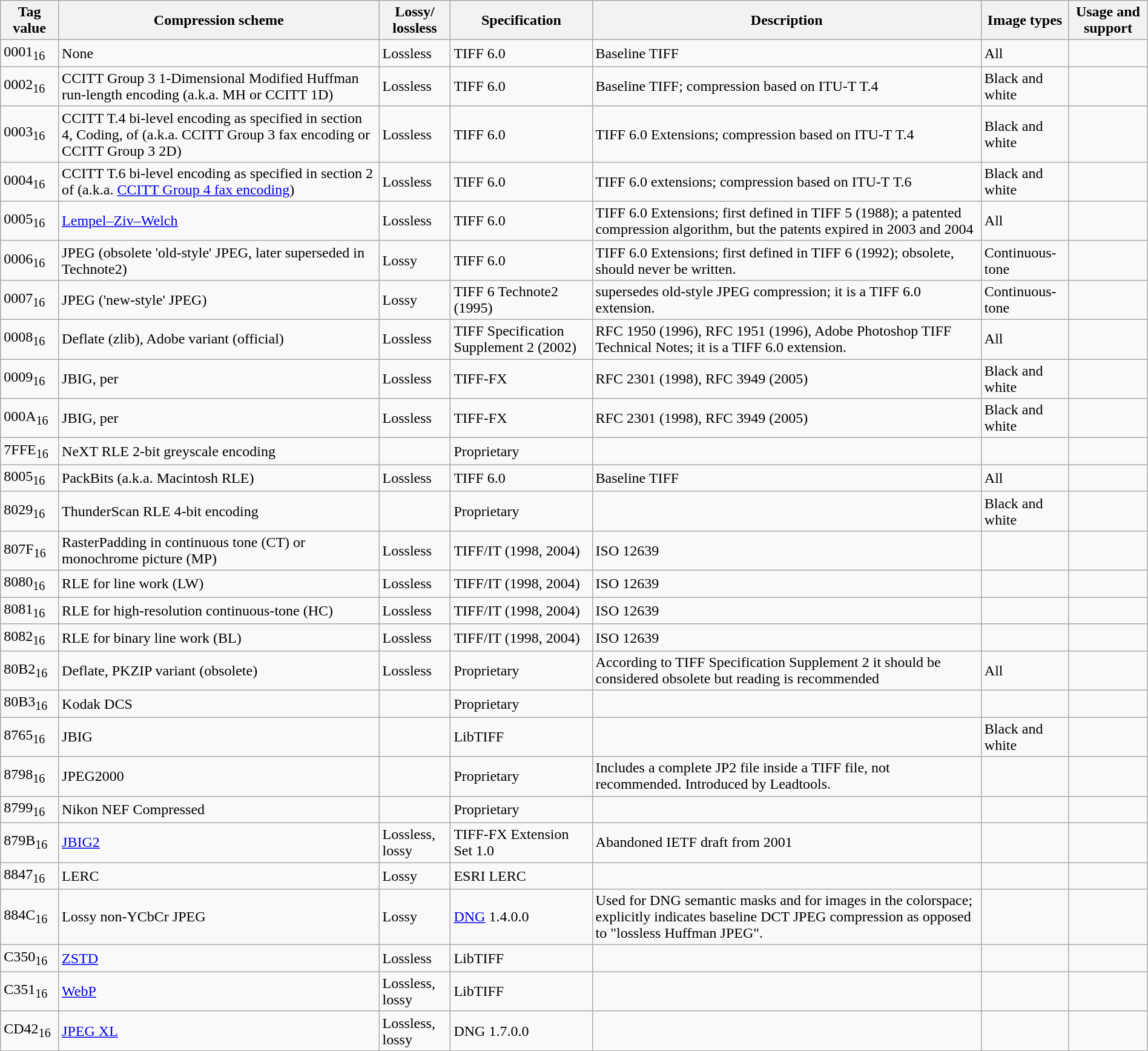<table class="wikitable sortable" style="width: 100%">
<tr>
<th>Tag value</th>
<th>Compression scheme</th>
<th>Lossy/<wbr>lossless</th>
<th>Specification</th>
<th>Description</th>
<th>Image types</th>
<th>Usage and support</th>
</tr>
<tr>
<td>0001<sub>16</sub></td>
<td>None</td>
<td>Lossless</td>
<td>TIFF 6.0</td>
<td>Baseline TIFF</td>
<td>All</td>
<td></td>
</tr>
<tr>
<td>0002<sub>16</sub></td>
<td>CCITT Group 3 1-Dimensional Modified Huffman run-length encoding (a.k.a. MH or CCITT 1D)</td>
<td>Lossless</td>
<td>TIFF 6.0</td>
<td>Baseline TIFF; compression based on ITU-T T.4</td>
<td>Black and white</td>
<td></td>
</tr>
<tr>
<td>0003<sub>16</sub></td>
<td>CCITT T.4 bi-level encoding as specified in section 4, Coding, of  (a.k.a. CCITT Group 3 fax encoding or CCITT Group 3 2D)</td>
<td>Lossless</td>
<td>TIFF 6.0</td>
<td>TIFF 6.0 Extensions; compression based on ITU-T T.4</td>
<td>Black and white</td>
<td></td>
</tr>
<tr>
<td>0004<sub>16</sub></td>
<td>CCITT T.6 bi-level encoding as specified in section 2 of  (a.k.a. <a href='#'>CCITT Group 4 fax encoding</a>)</td>
<td>Lossless</td>
<td>TIFF 6.0</td>
<td>TIFF 6.0 extensions; compression based on ITU-T T.6</td>
<td>Black and white</td>
<td></td>
</tr>
<tr>
<td>0005<sub>16</sub></td>
<td><a href='#'>Lempel–Ziv–Welch</a></td>
<td>Lossless</td>
<td>TIFF 6.0</td>
<td>TIFF 6.0 Extensions; first defined in TIFF 5 (1988); a patented compression algorithm, but the patents expired in 2003 and 2004</td>
<td>All</td>
<td></td>
</tr>
<tr>
<td>0006<sub>16</sub></td>
<td>JPEG (obsolete 'old-style' JPEG, later superseded in Technote2)</td>
<td>Lossy</td>
<td>TIFF 6.0</td>
<td>TIFF 6.0 Extensions; first defined in TIFF 6 (1992); obsolete, should never be written.</td>
<td>Continuous-tone</td>
<td></td>
</tr>
<tr>
<td>0007<sub>16</sub></td>
<td>JPEG ('new-style' JPEG)</td>
<td>Lossy</td>
<td>TIFF 6 Technote2 (1995)</td>
<td>supersedes old-style JPEG compression; it is a TIFF 6.0 extension.</td>
<td>Continuous-tone</td>
<td></td>
</tr>
<tr>
<td>0008<sub>16</sub></td>
<td>Deflate (zlib), Adobe variant (official)</td>
<td>Lossless</td>
<td>TIFF Specification Supplement 2 (2002)</td>
<td>RFC 1950 (1996), RFC 1951 (1996), Adobe Photoshop TIFF Technical Notes; it is a TIFF 6.0 extension.</td>
<td>All</td>
<td></td>
</tr>
<tr>
<td>0009<sub>16</sub></td>
<td>JBIG, per </td>
<td>Lossless</td>
<td>TIFF-FX</td>
<td>RFC 2301 (1998), RFC 3949 (2005)</td>
<td>Black and white</td>
<td></td>
</tr>
<tr>
<td>000A<sub>16</sub></td>
<td>JBIG, per </td>
<td>Lossless</td>
<td>TIFF-FX</td>
<td>RFC 2301 (1998), RFC 3949 (2005)</td>
<td>Black and white</td>
<td></td>
</tr>
<tr>
<td>7FFE<sub>16</sub></td>
<td>NeXT RLE 2-bit greyscale encoding</td>
<td></td>
<td>Proprietary</td>
<td></td>
<td></td>
<td></td>
</tr>
<tr>
<td>8005<sub>16</sub></td>
<td>PackBits (a.k.a. Macintosh RLE)</td>
<td>Lossless</td>
<td>TIFF 6.0</td>
<td>Baseline TIFF</td>
<td>All</td>
<td></td>
</tr>
<tr>
<td>8029<sub>16</sub></td>
<td>ThunderScan RLE 4-bit encoding</td>
<td></td>
<td>Proprietary</td>
<td></td>
<td>Black and white</td>
<td></td>
</tr>
<tr>
<td>807F<sub>16</sub></td>
<td>RasterPadding in continuous tone (CT) or monochrome picture (MP)</td>
<td>Lossless</td>
<td>TIFF/IT (1998, 2004)</td>
<td>ISO 12639</td>
<td></td>
<td></td>
</tr>
<tr>
<td>8080<sub>16</sub></td>
<td>RLE for line work (LW)</td>
<td>Lossless</td>
<td>TIFF/IT (1998, 2004)</td>
<td>ISO 12639</td>
<td></td>
<td></td>
</tr>
<tr>
<td>8081<sub>16</sub></td>
<td>RLE for high-resolution continuous-tone (HC)</td>
<td>Lossless</td>
<td>TIFF/IT (1998, 2004)</td>
<td>ISO 12639</td>
<td></td>
<td></td>
</tr>
<tr>
<td>8082<sub>16</sub></td>
<td>RLE for binary line work (BL)</td>
<td>Lossless</td>
<td>TIFF/IT (1998, 2004)</td>
<td>ISO 12639</td>
<td></td>
<td></td>
</tr>
<tr>
<td>80B2<sub>16</sub></td>
<td>Deflate, PKZIP variant (obsolete)</td>
<td>Lossless</td>
<td>Proprietary</td>
<td>According to TIFF Specification Supplement 2 it should be considered obsolete but reading is recommended</td>
<td>All</td>
<td></td>
</tr>
<tr>
<td>80B3<sub>16</sub></td>
<td>Kodak DCS</td>
<td></td>
<td>Proprietary</td>
<td></td>
<td></td>
<td></td>
</tr>
<tr>
<td>8765<sub>16</sub></td>
<td>JBIG</td>
<td></td>
<td>LibTIFF</td>
<td></td>
<td>Black and white</td>
<td></td>
</tr>
<tr>
<td>8798<sub>16</sub></td>
<td>JPEG2000</td>
<td></td>
<td>Proprietary</td>
<td>Includes a complete JP2 file inside a TIFF file, not recommended.  Introduced by Leadtools.</td>
<td></td>
<td></td>
</tr>
<tr>
<td>8799<sub>16</sub></td>
<td>Nikon NEF Compressed</td>
<td></td>
<td>Proprietary</td>
<td></td>
<td></td>
<td></td>
</tr>
<tr>
<td>879B<sub>16</sub></td>
<td><a href='#'>JBIG2</a></td>
<td>Lossless, lossy</td>
<td>TIFF-FX Extension Set 1.0</td>
<td>Abandoned IETF draft from 2001</td>
<td></td>
<td></td>
</tr>
<tr>
<td>8847<sub>16</sub></td>
<td>LERC</td>
<td>Lossy</td>
<td>ESRI LERC</td>
<td></td>
<td></td>
<td></td>
</tr>
<tr>
<td>884C<sub>16</sub></td>
<td>Lossy non-YCbCr JPEG</td>
<td>Lossy</td>
<td><a href='#'>DNG</a> 1.4.0.0</td>
<td>Used for DNG semantic masks and for images in the  colorspace; explicitly indicates baseline DCT JPEG compression as opposed to "lossless Huffman JPEG".</td>
<td></td>
<td></td>
</tr>
<tr>
<td>C350<sub>16</sub></td>
<td><a href='#'>ZSTD</a></td>
<td>Lossless</td>
<td>LibTIFF</td>
<td></td>
<td></td>
<td></td>
</tr>
<tr>
<td>C351<sub>16</sub></td>
<td><a href='#'>WebP</a></td>
<td>Lossless, lossy</td>
<td>LibTIFF</td>
<td></td>
<td></td>
<td></td>
</tr>
<tr>
<td>CD42<sub>16</sub></td>
<td><a href='#'>JPEG XL</a></td>
<td>Lossless, lossy</td>
<td>DNG 1.7.0.0</td>
<td></td>
<td></td>
<td></td>
</tr>
</table>
